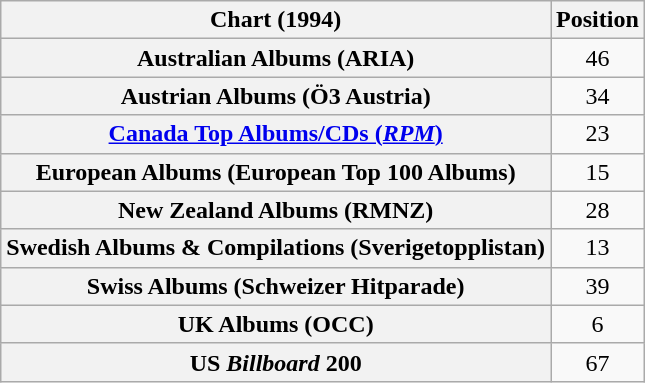<table class="wikitable plainrowheaders sortable" style="text-align:center;">
<tr>
<th>Chart (1994)</th>
<th>Position</th>
</tr>
<tr>
<th scope="row">Australian Albums (ARIA)</th>
<td>46</td>
</tr>
<tr>
<th scope="row">Austrian Albums (Ö3 Austria)</th>
<td>34</td>
</tr>
<tr>
<th scope="row"><a href='#'>Canada Top Albums/CDs (<em>RPM</em>)</a></th>
<td>23</td>
</tr>
<tr>
<th scope="row">European Albums (European Top 100 Albums)</th>
<td>15</td>
</tr>
<tr>
<th scope="row">New Zealand Albums (RMNZ)</th>
<td>28</td>
</tr>
<tr>
<th scope="row">Swedish Albums & Compilations (Sverigetopplistan)</th>
<td>13</td>
</tr>
<tr>
<th scope="row">Swiss Albums (Schweizer Hitparade)</th>
<td>39</td>
</tr>
<tr>
<th scope="row">UK Albums (OCC)</th>
<td>6</td>
</tr>
<tr>
<th scope="row">US <em>Billboard</em> 200</th>
<td>67</td>
</tr>
</table>
